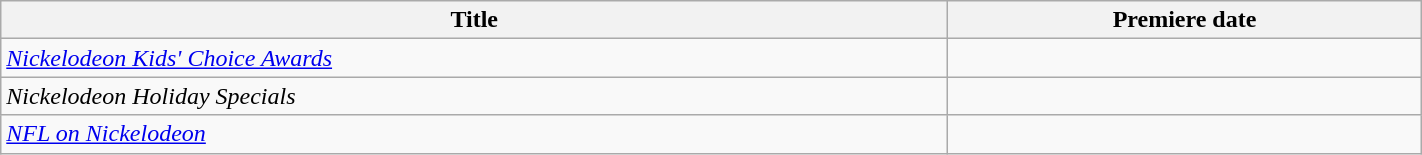<table class="wikitable plainrowheaders sortable" style="width:75%;text-align:center;">
<tr>
<th scope="col" style="width:20%;">Title</th>
<th scope="col" style="width:10%;">Premiere date</th>
</tr>
<tr>
<td scope="row" style="text-align:left;"><em><a href='#'>Nickelodeon Kids' Choice Awards</a></em></td>
<td></td>
</tr>
<tr>
<td scope="row" style="text-align:left;"><em>Nickelodeon Holiday Specials</em></td>
<td></td>
</tr>
<tr>
<td scope="row" style="text-align:left;"><em><a href='#'>NFL on Nickelodeon</a></em></td>
<td></td>
</tr>
</table>
